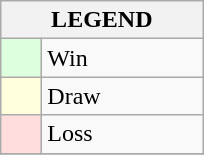<table class="wikitable" border="1">
<tr>
<th colspan="2">LEGEND</th>
</tr>
<tr>
<td style="background:#ddffdd;" width=20> </td>
<td width=100>Win</td>
</tr>
<tr>
<td style="background:#ffffdd"  width=20> </td>
<td width=100>Draw</td>
</tr>
<tr>
<td style="background:#ffdddd;" width=20> </td>
<td width=100>Loss</td>
</tr>
<tr>
</tr>
</table>
